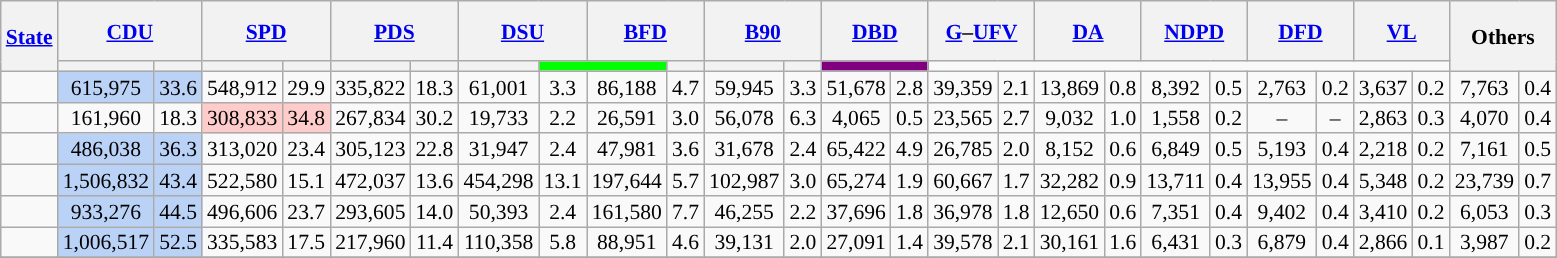<table class="wikitable sortable" style="text-align: center; font-size: 90%; line-height: 14px;">
<tr style="height: 40px;">
<th rowspan="2"><a href='#'>State</a></th>
<th class="unsortable" style="width:50px;" colspan="2"><a href='#'>CDU</a></th>
<th class="unsortable" style="width:50px;" colspan="2"><a href='#'>SPD</a></th>
<th class="unsortable" style="width:50px;" colspan="2"><a href='#'>PDS</a></th>
<th class="unsortable" style="width:50px;" colspan="2"><a href='#'>DSU</a></th>
<th class="unsortable" style="width:50px;" colspan="2"><a href='#'>BFD</a></th>
<th class="unsortable" style="width:50px;" colspan="2"><a href='#'>B90</a></th>
<th class="unsortable" style="width:50px;" colspan="2"><a href='#'>DBD</a></th>
<th class="unsortable" style="width:50px;" colspan="2"><a href='#'>G</a>–<a href='#'>UFV</a></th>
<th class="unsortable" style="width:50px;" colspan="2"><a href='#'>DA</a></th>
<th class="unsortable" style="width:50px;" colspan="2"><a href='#'>NDPD</a></th>
<th class="unsortable" style="width:50px;" colspan="2"><a href='#'>DFD</a></th>
<th class="unsortable" style="width:50px;" colspan="2"><a href='#'>VL</a></th>
<th class="unsortable" style="width:50px;" colspan="2" rowspan="2">Others</th>
</tr>
<tr>
<th style="background:"></th>
<th style="background:"></th>
<th style="background:"></th>
<th style="background:"></th>
<th style="background:"></th>
<th style="background:"></th>
<th style="background:"></th>
<th style="background:#00FF00;" colspan="2"></th>
<th style="background:"></th>
<th style="background:"></th>
<th style="background:"></th>
<th style="background:#800080;" colspan="2"></th>
</tr>
<tr>
<td style="text-align: left;"></td>
<td bgcolor=#BBD2F7>615,975</td>
<td bgcolor=#BBD2F7>33.6</td>
<td>548,912</td>
<td>29.9</td>
<td>335,822</td>
<td>18.3</td>
<td>61,001</td>
<td>3.3</td>
<td>86,188</td>
<td>4.7</td>
<td>59,945</td>
<td>3.3</td>
<td>51,678</td>
<td>2.8</td>
<td>39,359</td>
<td>2.1</td>
<td>13,869</td>
<td>0.8</td>
<td>8,392</td>
<td>0.5</td>
<td>2,763</td>
<td>0.2</td>
<td>3,637</td>
<td>0.2</td>
<td>7,763</td>
<td>0.4</td>
</tr>
<tr>
<td style="text-align: left;"></td>
<td>161,960</td>
<td>18.3</td>
<td bgcolor=#FFCCCC>308,833</td>
<td bgcolor=#FFCCCC>34.8</td>
<td>267,834</td>
<td>30.2</td>
<td>19,733</td>
<td>2.2</td>
<td>26,591</td>
<td>3.0</td>
<td>56,078</td>
<td>6.3</td>
<td>4,065</td>
<td>0.5</td>
<td>23,565</td>
<td>2.7</td>
<td>9,032</td>
<td>1.0</td>
<td>1,558</td>
<td>0.2</td>
<td>–</td>
<td>–</td>
<td>2,863</td>
<td>0.3</td>
<td>4,070</td>
<td>0.4</td>
</tr>
<tr>
<td style="text-align: left;"></td>
<td bgcolor=#BBD2F7>486,038</td>
<td bgcolor=#BBD2F7>36.3</td>
<td>313,020</td>
<td>23.4</td>
<td>305,123</td>
<td>22.8</td>
<td>31,947</td>
<td>2.4</td>
<td>47,981</td>
<td>3.6</td>
<td>31,678</td>
<td>2.4</td>
<td>65,422</td>
<td>4.9</td>
<td>26,785</td>
<td>2.0</td>
<td>8,152</td>
<td>0.6</td>
<td>6,849</td>
<td>0.5</td>
<td>5,193</td>
<td>0.4</td>
<td>2,218</td>
<td>0.2</td>
<td>7,161</td>
<td>0.5</td>
</tr>
<tr>
<td style="text-align: left;"></td>
<td bgcolor=#BBD2F7>1,506,832</td>
<td bgcolor=#BBD2F7>43.4</td>
<td>522,580</td>
<td>15.1</td>
<td>472,037</td>
<td>13.6</td>
<td>454,298</td>
<td>13.1</td>
<td>197,644</td>
<td>5.7</td>
<td>102,987</td>
<td>3.0</td>
<td>65,274</td>
<td>1.9</td>
<td>60,667</td>
<td>1.7</td>
<td>32,282</td>
<td>0.9</td>
<td>13,711</td>
<td>0.4</td>
<td>13,955</td>
<td>0.4</td>
<td>5,348</td>
<td>0.2</td>
<td>23,739</td>
<td>0.7</td>
</tr>
<tr>
<td style="text-align: left;"></td>
<td bgcolor=#BBD2F7>933,276</td>
<td bgcolor=#BBD2F7>44.5</td>
<td>496,606</td>
<td>23.7</td>
<td>293,605</td>
<td>14.0</td>
<td>50,393</td>
<td>2.4</td>
<td>161,580</td>
<td>7.7</td>
<td>46,255</td>
<td>2.2</td>
<td>37,696</td>
<td>1.8</td>
<td>36,978</td>
<td>1.8</td>
<td>12,650</td>
<td>0.6</td>
<td>7,351</td>
<td>0.4</td>
<td>9,402</td>
<td>0.4</td>
<td>3,410</td>
<td>0.2</td>
<td>6,053</td>
<td>0.3</td>
</tr>
<tr>
<td style="text-align: left;"></td>
<td bgcolor=#BBD2F7>1,006,517</td>
<td bgcolor=#BBD2F7>52.5</td>
<td>335,583</td>
<td>17.5</td>
<td>217,960</td>
<td>11.4</td>
<td>110,358</td>
<td>5.8</td>
<td>88,951</td>
<td>4.6</td>
<td>39,131</td>
<td>2.0</td>
<td>27,091</td>
<td>1.4</td>
<td>39,578</td>
<td>2.1</td>
<td>30,161</td>
<td>1.6</td>
<td>6,431</td>
<td>0.3</td>
<td>6,879</td>
<td>0.4</td>
<td>2,866</td>
<td>0.1</td>
<td>3,987</td>
<td>0.2</td>
</tr>
<tr>
</tr>
</table>
